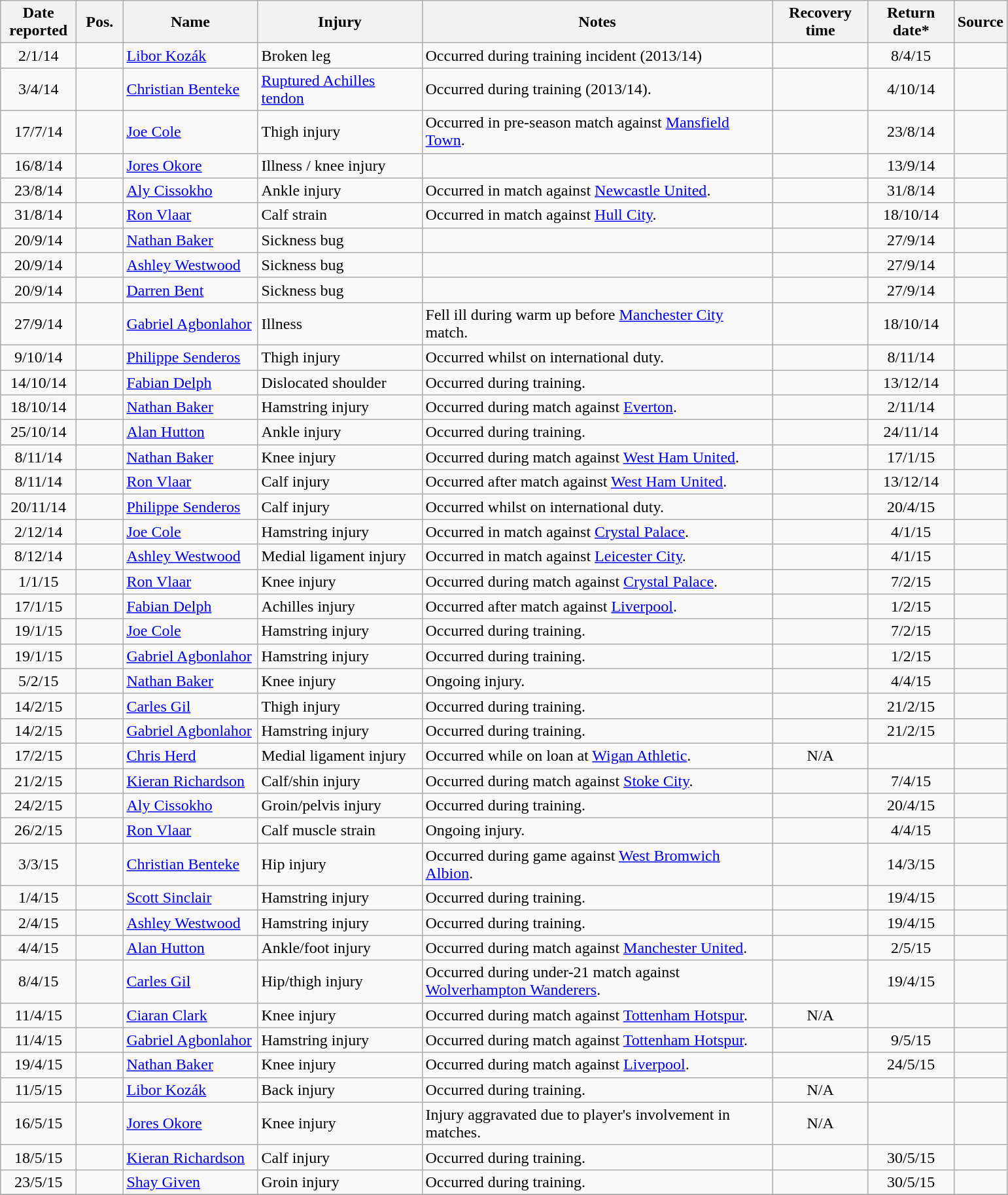<table class="wikitable">
<tr>
<th style="width:70px;">Date reported</th>
<th style="width:40px;">Pos.</th>
<th style="width:130px;">Name</th>
<th style="width:160px;">Injury</th>
<th style="width:350px;">Notes</th>
<th style="width:90px;">Recovery time</th>
<th style="width:80px;">Return date*</th>
<th style="width:10px;">Source</th>
</tr>
<tr>
<td style="text-align:center;">2/1/14</td>
<td></td>
<td><a href='#'>Libor Kozák</a></td>
<td>Broken leg</td>
<td>Occurred during training incident (2013/14)</td>
<td></td>
<td style="text-align:center;">8/4/15</td>
<td></td>
</tr>
<tr>
<td style="text-align:center;">3/4/14</td>
<td></td>
<td><a href='#'>Christian Benteke</a></td>
<td><a href='#'>Ruptured Achilles tendon</a></td>
<td>Occurred during training (2013/14).</td>
<td></td>
<td style="text-align:center;">4/10/14</td>
<td></td>
</tr>
<tr>
<td style="text-align:center;">17/7/14</td>
<td></td>
<td><a href='#'>Joe Cole</a></td>
<td>Thigh injury</td>
<td>Occurred in pre-season match against <a href='#'>Mansfield Town</a>.</td>
<td></td>
<td style="text-align:center;">23/8/14</td>
<td></td>
</tr>
<tr>
<td style="text-align:center;">16/8/14</td>
<td></td>
<td><a href='#'>Jores Okore</a></td>
<td>Illness / knee injury</td>
<td></td>
<td></td>
<td style="text-align:center;">13/9/14</td>
<td></td>
</tr>
<tr>
<td style="text-align:center;">23/8/14</td>
<td></td>
<td><a href='#'>Aly Cissokho</a></td>
<td>Ankle injury</td>
<td>Occurred in match against <a href='#'>Newcastle United</a>.</td>
<td></td>
<td style="text-align:center;">31/8/14</td>
<td></td>
</tr>
<tr>
<td style="text-align:center;">31/8/14</td>
<td></td>
<td><a href='#'>Ron Vlaar</a></td>
<td>Calf strain</td>
<td>Occurred in match against <a href='#'>Hull City</a>.</td>
<td></td>
<td style="text-align:center;">18/10/14</td>
<td></td>
</tr>
<tr>
<td style="text-align:center;">20/9/14</td>
<td></td>
<td><a href='#'>Nathan Baker</a></td>
<td>Sickness bug</td>
<td></td>
<td></td>
<td style="text-align:center;">27/9/14</td>
<td></td>
</tr>
<tr>
<td style="text-align:center;">20/9/14</td>
<td></td>
<td><a href='#'>Ashley Westwood</a></td>
<td>Sickness bug</td>
<td></td>
<td></td>
<td style="text-align:center;">27/9/14</td>
<td></td>
</tr>
<tr>
<td style="text-align:center;">20/9/14</td>
<td></td>
<td><a href='#'>Darren Bent</a></td>
<td>Sickness bug</td>
<td></td>
<td></td>
<td style="text-align:center;">27/9/14</td>
<td></td>
</tr>
<tr>
<td style="text-align:center;">27/9/14</td>
<td></td>
<td><a href='#'>Gabriel Agbonlahor</a></td>
<td>Illness</td>
<td>Fell ill during warm up before <a href='#'>Manchester City</a> match.</td>
<td></td>
<td style="text-align:center;">18/10/14</td>
<td></td>
</tr>
<tr>
<td style="text-align:center;">9/10/14</td>
<td></td>
<td><a href='#'>Philippe Senderos</a></td>
<td>Thigh injury</td>
<td>Occurred whilst on international duty.</td>
<td></td>
<td style="text-align:center;">8/11/14</td>
<td></td>
</tr>
<tr>
<td style="text-align:center;">14/10/14</td>
<td></td>
<td><a href='#'>Fabian Delph</a></td>
<td>Dislocated shoulder</td>
<td>Occurred during training.</td>
<td></td>
<td style="text-align:center;">13/12/14</td>
<td></td>
</tr>
<tr>
<td style="text-align:center;">18/10/14</td>
<td></td>
<td><a href='#'>Nathan Baker</a></td>
<td>Hamstring injury</td>
<td>Occurred during match against <a href='#'>Everton</a>.</td>
<td></td>
<td style="text-align:center;">2/11/14</td>
<td></td>
</tr>
<tr>
<td style="text-align:center;">25/10/14</td>
<td></td>
<td><a href='#'>Alan Hutton</a></td>
<td>Ankle injury</td>
<td>Occurred during training.</td>
<td></td>
<td style="text-align:center;">24/11/14</td>
<td></td>
</tr>
<tr>
<td style="text-align:center;">8/11/14</td>
<td></td>
<td><a href='#'>Nathan Baker</a></td>
<td>Knee injury</td>
<td>Occurred during match against <a href='#'>West Ham United</a>.</td>
<td></td>
<td style="text-align:center;">17/1/15</td>
<td></td>
</tr>
<tr>
<td style="text-align:center;">8/11/14</td>
<td></td>
<td><a href='#'>Ron Vlaar</a></td>
<td>Calf injury</td>
<td>Occurred after match against <a href='#'>West Ham United</a>.</td>
<td></td>
<td style="text-align:center;">13/12/14</td>
<td></td>
</tr>
<tr>
<td style="text-align:center;">20/11/14</td>
<td></td>
<td><a href='#'>Philippe Senderos</a></td>
<td>Calf injury</td>
<td>Occurred whilst on international duty.</td>
<td></td>
<td style="text-align:center;">20/4/15</td>
<td></td>
</tr>
<tr>
<td style="text-align:center;">2/12/14</td>
<td></td>
<td><a href='#'>Joe Cole</a></td>
<td>Hamstring injury</td>
<td>Occurred in match against <a href='#'>Crystal Palace</a>.</td>
<td></td>
<td style="text-align:center;">4/1/15</td>
<td></td>
</tr>
<tr>
<td style="text-align:center;">8/12/14</td>
<td></td>
<td><a href='#'>Ashley Westwood</a></td>
<td>Medial ligament injury</td>
<td>Occurred in match against <a href='#'>Leicester City</a>.</td>
<td></td>
<td style="text-align:center;">4/1/15</td>
<td></td>
</tr>
<tr>
<td style="text-align:center;">1/1/15</td>
<td></td>
<td><a href='#'>Ron Vlaar</a></td>
<td>Knee injury</td>
<td>Occurred during match against <a href='#'>Crystal Palace</a>.</td>
<td></td>
<td style="text-align:center;">7/2/15</td>
<td></td>
</tr>
<tr>
<td style="text-align:center;">17/1/15</td>
<td></td>
<td><a href='#'>Fabian Delph</a></td>
<td>Achilles injury</td>
<td>Occurred after match against <a href='#'>Liverpool</a>.</td>
<td></td>
<td style="text-align:center;">1/2/15</td>
<td></td>
</tr>
<tr>
<td style="text-align:center;">19/1/15</td>
<td></td>
<td><a href='#'>Joe Cole</a></td>
<td>Hamstring injury</td>
<td>Occurred during training.</td>
<td></td>
<td style="text-align:center;">7/2/15</td>
<td></td>
</tr>
<tr>
<td style="text-align:center;">19/1/15</td>
<td></td>
<td><a href='#'>Gabriel Agbonlahor</a></td>
<td>Hamstring injury</td>
<td>Occurred during training.</td>
<td></td>
<td style="text-align:center;">1/2/15</td>
<td></td>
</tr>
<tr>
<td style="text-align:center;">5/2/15</td>
<td></td>
<td><a href='#'>Nathan Baker</a></td>
<td>Knee injury</td>
<td>Ongoing injury.</td>
<td></td>
<td style="text-align:center;">4/4/15</td>
<td></td>
</tr>
<tr>
<td style="text-align:center;">14/2/15</td>
<td></td>
<td><a href='#'>Carles Gil</a></td>
<td>Thigh injury</td>
<td>Occurred during training.</td>
<td></td>
<td style="text-align:center;">21/2/15</td>
<td></td>
</tr>
<tr>
<td style="text-align:center;">14/2/15</td>
<td></td>
<td><a href='#'>Gabriel Agbonlahor</a></td>
<td>Hamstring injury</td>
<td>Occurred during training.</td>
<td></td>
<td style="text-align:center;">21/2/15</td>
<td></td>
</tr>
<tr>
<td style="text-align:center;">17/2/15</td>
<td></td>
<td><a href='#'>Chris Herd</a></td>
<td>Medial ligament injury</td>
<td>Occurred while on loan at <a href='#'>Wigan Athletic</a>.</td>
<td style="text-align:center;">N/A</td>
<td></td>
<td></td>
</tr>
<tr>
<td style="text-align:center;">21/2/15</td>
<td></td>
<td><a href='#'>Kieran Richardson</a></td>
<td>Calf/shin injury</td>
<td>Occurred during match against <a href='#'>Stoke City</a>.</td>
<td></td>
<td style="text-align:center;">7/4/15</td>
<td></td>
</tr>
<tr>
<td style="text-align:center;">24/2/15</td>
<td></td>
<td><a href='#'>Aly Cissokho</a></td>
<td>Groin/pelvis injury</td>
<td>Occurred during training.</td>
<td></td>
<td style="text-align:center;">20/4/15</td>
<td></td>
</tr>
<tr>
<td style="text-align:center;">26/2/15</td>
<td></td>
<td><a href='#'>Ron Vlaar</a></td>
<td>Calf muscle strain</td>
<td>Ongoing injury.</td>
<td></td>
<td style="text-align:center;">4/4/15</td>
<td></td>
</tr>
<tr>
<td style="text-align:center;">3/3/15</td>
<td></td>
<td><a href='#'>Christian Benteke</a></td>
<td>Hip injury</td>
<td>Occurred during game against <a href='#'>West Bromwich Albion</a>.</td>
<td></td>
<td style="text-align:center;">14/3/15</td>
<td></td>
</tr>
<tr>
<td style="text-align:center;">1/4/15</td>
<td></td>
<td><a href='#'>Scott Sinclair</a></td>
<td>Hamstring injury</td>
<td>Occurred during training.</td>
<td></td>
<td style="text-align:center;">19/4/15</td>
<td></td>
</tr>
<tr>
<td style="text-align:center;">2/4/15</td>
<td></td>
<td><a href='#'>Ashley Westwood</a></td>
<td>Hamstring injury</td>
<td>Occurred during training.</td>
<td></td>
<td style="text-align:center;">19/4/15</td>
<td></td>
</tr>
<tr>
<td style="text-align:center;">4/4/15</td>
<td></td>
<td><a href='#'>Alan Hutton</a></td>
<td>Ankle/foot injury</td>
<td>Occurred during match against <a href='#'>Manchester United</a>.</td>
<td></td>
<td style="text-align:center;">2/5/15</td>
<td></td>
</tr>
<tr>
<td style="text-align:center;">8/4/15</td>
<td></td>
<td><a href='#'>Carles Gil</a></td>
<td>Hip/thigh injury</td>
<td>Occurred during under-21 match against <a href='#'>Wolverhampton Wanderers</a>.</td>
<td></td>
<td style="text-align:center;">19/4/15</td>
<td></td>
</tr>
<tr>
<td style="text-align:center;">11/4/15</td>
<td></td>
<td><a href='#'>Ciaran Clark</a></td>
<td>Knee injury</td>
<td>Occurred during match against <a href='#'>Tottenham Hotspur</a>.</td>
<td style="text-align:center;">N/A</td>
<td></td>
<td></td>
</tr>
<tr>
<td style="text-align:center;">11/4/15</td>
<td></td>
<td><a href='#'>Gabriel Agbonlahor</a></td>
<td>Hamstring injury</td>
<td>Occurred during match against <a href='#'>Tottenham Hotspur</a>.</td>
<td></td>
<td style="text-align:center;">9/5/15</td>
<td></td>
</tr>
<tr>
<td style="text-align:center;">19/4/15</td>
<td></td>
<td><a href='#'>Nathan Baker</a></td>
<td>Knee injury</td>
<td>Occurred during match against <a href='#'>Liverpool</a>.</td>
<td></td>
<td style="text-align:center;">24/5/15</td>
<td></td>
</tr>
<tr>
<td style="text-align:center;">11/5/15</td>
<td></td>
<td><a href='#'>Libor Kozák</a></td>
<td>Back injury</td>
<td>Occurred during training.</td>
<td style="text-align:center;">N/A</td>
<td></td>
<td></td>
</tr>
<tr>
<td style="text-align:center;">16/5/15</td>
<td></td>
<td><a href='#'>Jores Okore</a></td>
<td>Knee injury</td>
<td>Injury aggravated due to player's involvement in matches.</td>
<td style="text-align:center;">N/A</td>
<td></td>
<td></td>
</tr>
<tr>
<td style="text-align:center;">18/5/15</td>
<td></td>
<td><a href='#'>Kieran Richardson</a></td>
<td>Calf injury</td>
<td>Occurred during training.</td>
<td></td>
<td style="text-align:center;">30/5/15</td>
<td></td>
</tr>
<tr>
<td style="text-align:center;">23/5/15</td>
<td></td>
<td><a href='#'>Shay Given</a></td>
<td>Groin injury</td>
<td>Occurred during training.</td>
<td></td>
<td style="text-align:center;">30/5/15</td>
<td></td>
</tr>
<tr>
</tr>
</table>
